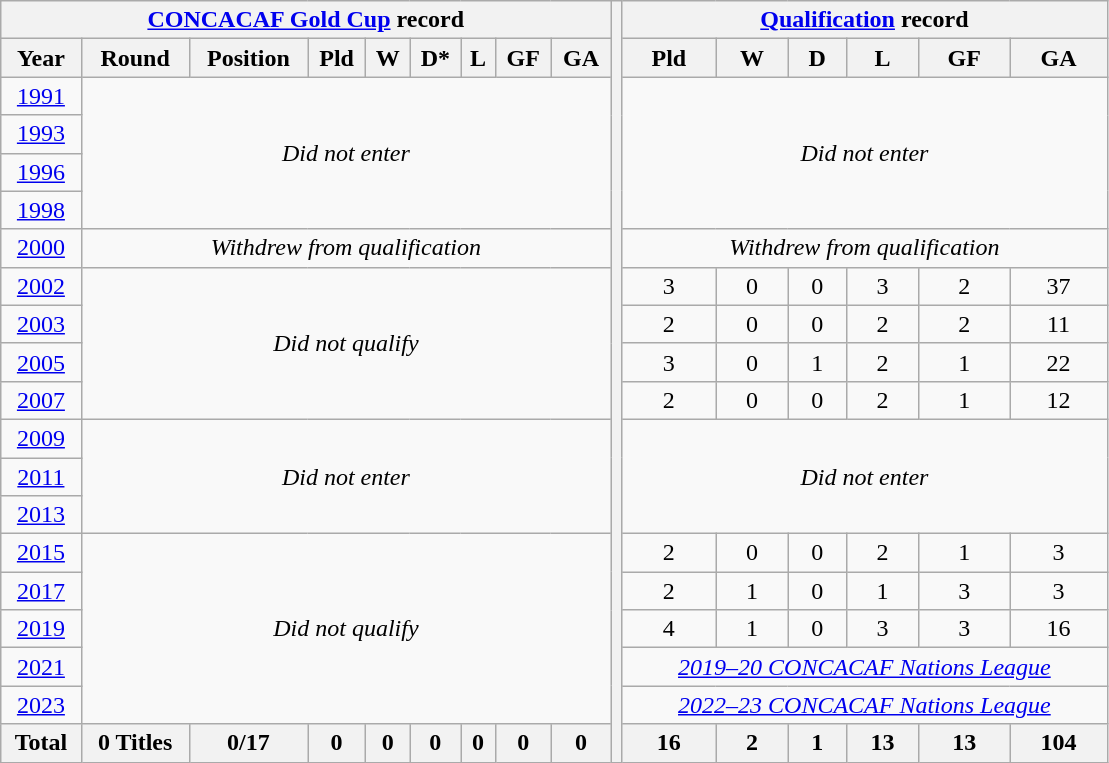<table class="wikitable" style="text-align: center;">
<tr>
<th colspan=9><a href='#'>CONCACAF Gold Cup</a> record</th>
<th width=1% rowspan="20"></th>
<th colspan=6><a href='#'>Qualification</a> record</th>
</tr>
<tr>
<th>Year</th>
<th>Round</th>
<th>Position</th>
<th>Pld</th>
<th>W</th>
<th>D*</th>
<th>L</th>
<th>GF</th>
<th>GA</th>
<th>Pld</th>
<th>W</th>
<th>D</th>
<th>L</th>
<th>GF</th>
<th>GA</th>
</tr>
<tr>
<td> <a href='#'>1991</a></td>
<td colspan="8" rowspan="4"><em>Did not enter</em></td>
<td colspan="6" rowspan="4"><em>Did not enter</em></td>
</tr>
<tr>
<td> <a href='#'>1993</a></td>
</tr>
<tr>
<td> <a href='#'>1996</a></td>
</tr>
<tr>
<td> <a href='#'>1998</a></td>
</tr>
<tr>
<td> <a href='#'>2000</a></td>
<td colspan="8"><em>Withdrew from qualification</em></td>
<td colspan="6"><em>Withdrew from qualification</em> </td>
</tr>
<tr>
<td> <a href='#'>2002</a></td>
<td colspan="8" rowspan="4"><em>Did not qualify</em></td>
<td>3</td>
<td>0</td>
<td>0</td>
<td>3</td>
<td>2</td>
<td>37</td>
</tr>
<tr>
<td> <a href='#'>2003</a></td>
<td>2</td>
<td>0</td>
<td>0</td>
<td>2</td>
<td>2</td>
<td>11</td>
</tr>
<tr>
<td> <a href='#'>2005</a></td>
<td>3</td>
<td>0</td>
<td>1</td>
<td>2</td>
<td>1</td>
<td>22</td>
</tr>
<tr>
<td> <a href='#'>2007</a></td>
<td>2</td>
<td>0</td>
<td>0</td>
<td>2</td>
<td>1</td>
<td>12</td>
</tr>
<tr>
<td> <a href='#'>2009</a></td>
<td colspan="8" rowspan="3"><em>Did not enter</em></td>
<td colspan="6" rowspan="3"><em>Did not enter</em></td>
</tr>
<tr>
<td> <a href='#'>2011</a></td>
</tr>
<tr>
<td> <a href='#'>2013</a></td>
</tr>
<tr>
<td> <a href='#'>2015</a></td>
<td colspan="8" rowspan="5"><em>Did not qualify</em></td>
<td>2</td>
<td>0</td>
<td>0</td>
<td>2</td>
<td>1</td>
<td>3</td>
</tr>
<tr>
<td> <a href='#'>2017</a></td>
<td>2</td>
<td>1</td>
<td>0</td>
<td>1</td>
<td>3</td>
<td>3</td>
</tr>
<tr>
<td> <a href='#'>2019</a></td>
<td>4</td>
<td>1</td>
<td>0</td>
<td>3</td>
<td>3</td>
<td>16</td>
</tr>
<tr>
<td> <a href='#'>2021</a></td>
<td colspan="6"><em><a href='#'>2019–20 CONCACAF Nations League</a></em></td>
</tr>
<tr>
<td> <a href='#'>2023</a></td>
<td colspan="6"><em><a href='#'>2022–23 CONCACAF Nations League</a></em></td>
</tr>
<tr>
<th><strong>Total</strong></th>
<th><strong>0 Titles</strong></th>
<th><strong>0/17</strong></th>
<th><strong>0</strong></th>
<th><strong>0</strong></th>
<th><strong>0</strong></th>
<th><strong>0</strong></th>
<th><strong>0</strong></th>
<th><strong>0</strong></th>
<th><strong>16</strong></th>
<th><strong>2</strong></th>
<th><strong>1</strong></th>
<th><strong>13</strong></th>
<th><strong>13</strong></th>
<th><strong>104</strong></th>
</tr>
</table>
